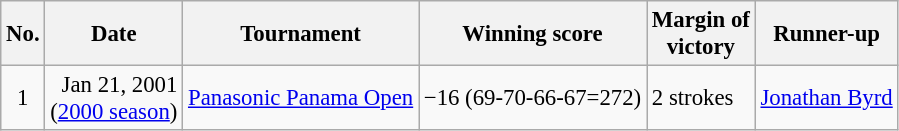<table class="wikitable" style="font-size:95%;">
<tr>
<th>No.</th>
<th>Date</th>
<th>Tournament</th>
<th>Winning score</th>
<th>Margin of<br>victory</th>
<th>Runner-up</th>
</tr>
<tr>
<td align=center>1</td>
<td align=right>Jan 21, 2001<br>(<a href='#'>2000 season</a>)</td>
<td><a href='#'>Panasonic Panama Open</a></td>
<td>−16 (69-70-66-67=272)</td>
<td>2 strokes</td>
<td> <a href='#'>Jonathan Byrd</a></td>
</tr>
</table>
